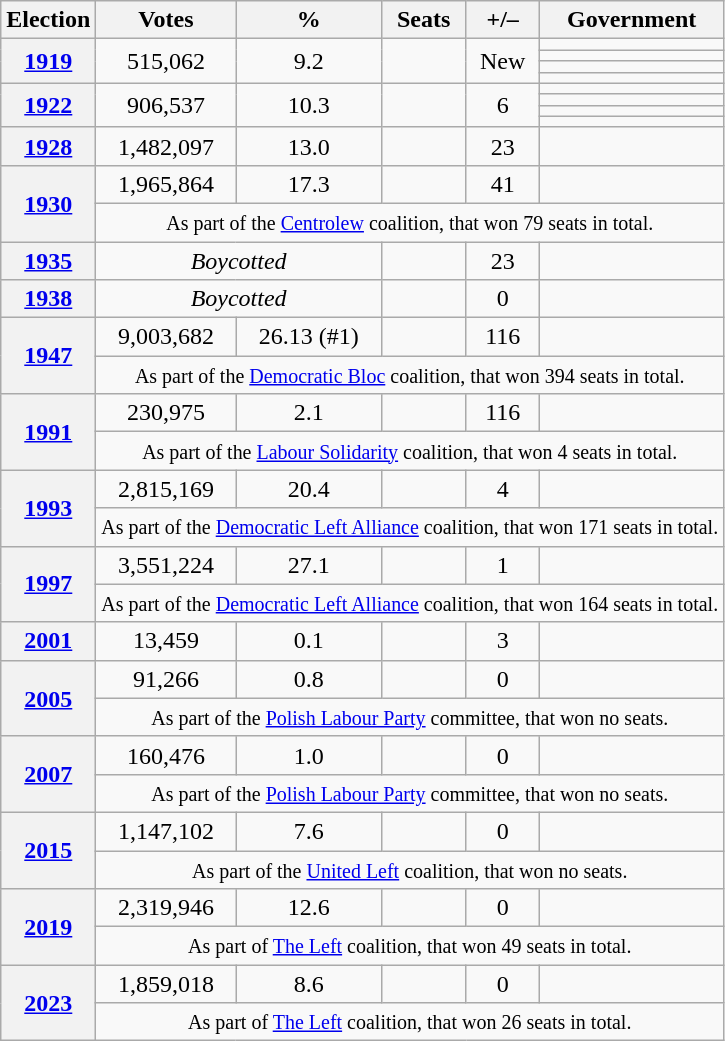<table class=wikitable style="text-align:center;">
<tr>
<th>Election</th>
<th>Votes</th>
<th>%</th>
<th>Seats</th>
<th>+/–</th>
<th>Government</th>
</tr>
<tr>
<th rowspan=4><a href='#'>1919</a></th>
<td rowspan=4>515,062</td>
<td rowspan=4>9.2 </td>
<td rowspan=4></td>
<td rowspan=4>New</td>
<td></td>
</tr>
<tr>
<td></td>
</tr>
<tr>
<td></td>
</tr>
<tr>
<td></td>
</tr>
<tr>
<th rowspan=4><a href='#'>1922</a></th>
<td rowspan=4>906,537</td>
<td rowspan=4>10.3 </td>
<td rowspan=4></td>
<td rowspan=4> 6</td>
<td></td>
</tr>
<tr>
<td></td>
</tr>
<tr>
<td></td>
</tr>
<tr>
<td></td>
</tr>
<tr>
<th><a href='#'>1928</a></th>
<td>1,482,097</td>
<td>13.0 </td>
<td></td>
<td> 23</td>
<td></td>
</tr>
<tr>
<th rowspan="2"><a href='#'>1930</a></th>
<td>1,965,864</td>
<td>17.3 </td>
<td></td>
<td> 41</td>
<td></td>
</tr>
<tr>
<td colspan=5><small>As part of the <a href='#'>Centrolew</a> coalition, that won 79 seats in total.</small></td>
</tr>
<tr>
<th><a href='#'>1935</a></th>
<td colspan=2 style="text-align:center;"><em>Boycotted</em></td>
<td></td>
<td> 23</td>
<td></td>
</tr>
<tr>
<th><a href='#'>1938</a></th>
<td colspan=2 style="text-align:center;"><em>Boycotted</em></td>
<td></td>
<td> 0</td>
<td></td>
</tr>
<tr>
<th rowspan="2"><a href='#'>1947</a></th>
<td>9,003,682</td>
<td>26.13 (#1)</td>
<td></td>
<td> 116</td>
<td></td>
</tr>
<tr>
<td colspan="5"><small>As part of the <a href='#'>Democratic Bloc</a> coalition, that won 394 seats in total. </small></td>
</tr>
<tr>
<th rowspan="2"><a href='#'>1991</a></th>
<td>230,975</td>
<td>2.1 </td>
<td></td>
<td> 116</td>
<td></td>
</tr>
<tr>
<td colspan=5><small>As part of the <a href='#'>Labour Solidarity</a> coalition, that won 4 seats in total.</small></td>
</tr>
<tr>
<th rowspan="2"><a href='#'>1993</a></th>
<td>2,815,169</td>
<td>20.4 </td>
<td></td>
<td> 4</td>
<td></td>
</tr>
<tr>
<td colspan=5><small>As part of the <a href='#'>Democratic Left Alliance</a> coalition, that won 171 seats in total.</small></td>
</tr>
<tr>
<th rowspan="2"><a href='#'>1997</a></th>
<td>3,551,224</td>
<td>27.1 </td>
<td></td>
<td> 1</td>
<td></td>
</tr>
<tr>
<td colspan=5><small>As part of the <a href='#'>Democratic Left Alliance</a> coalition, that won 164 seats in total.</small></td>
</tr>
<tr>
<th><a href='#'>2001</a></th>
<td>13,459</td>
<td>0.1 </td>
<td></td>
<td> 3</td>
<td></td>
</tr>
<tr>
<th rowspan="2"><a href='#'>2005</a></th>
<td>91,266</td>
<td>0.8 </td>
<td></td>
<td> 0</td>
<td></td>
</tr>
<tr>
<td colspan=5><small>As part of the <a href='#'>Polish Labour Party</a> committee, that won no seats.</small></td>
</tr>
<tr>
<th rowspan="2"><a href='#'>2007</a></th>
<td>160,476</td>
<td>1.0 </td>
<td></td>
<td> 0</td>
<td></td>
</tr>
<tr>
<td colspan=5><small>As part of the <a href='#'>Polish Labour Party</a> committee, that won no seats.</small></td>
</tr>
<tr>
<th rowspan="2"><a href='#'>2015</a></th>
<td>1,147,102</td>
<td>7.6 </td>
<td></td>
<td> 0</td>
<td></td>
</tr>
<tr>
<td colspan=5><small>As part of the <a href='#'>United Left</a> coalition, that won no seats.</small></td>
</tr>
<tr>
<th rowspan="2"><a href='#'>2019</a></th>
<td>2,319,946</td>
<td>12.6 </td>
<td></td>
<td> 0</td>
<td></td>
</tr>
<tr>
<td colspan=5><small>As part of <a href='#'>The Left</a> coalition, that won 49 seats in total.</small></td>
</tr>
<tr>
<th rowspan="2"><a href='#'>2023</a></th>
<td>1,859,018</td>
<td>8.6 </td>
<td></td>
<td> 0</td>
<td></td>
</tr>
<tr>
<td colspan=5><small>As part of <a href='#'>The Left</a> coalition, that won 26 seats in total.</small></td>
</tr>
</table>
